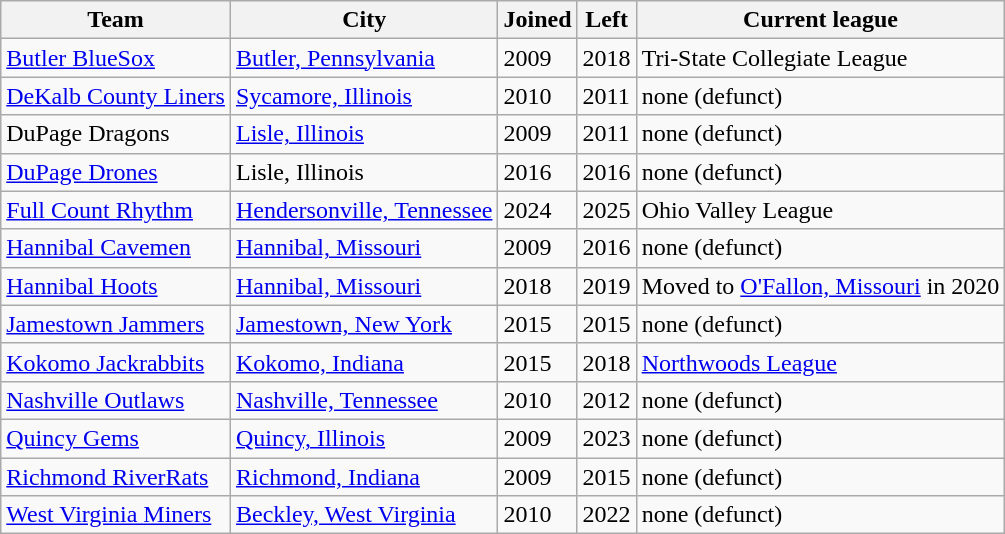<table class="wikitable">
<tr>
<th>Team</th>
<th>City</th>
<th>Joined</th>
<th>Left</th>
<th>Current league</th>
</tr>
<tr>
<td><a href='#'>Butler BlueSox</a></td>
<td><a href='#'>Butler, Pennsylvania</a></td>
<td>2009</td>
<td>2018</td>
<td>Tri-State Collegiate League</td>
</tr>
<tr>
<td><a href='#'>DeKalb County Liners</a></td>
<td><a href='#'>Sycamore, Illinois</a></td>
<td>2010</td>
<td>2011</td>
<td>none (defunct)</td>
</tr>
<tr>
<td>DuPage Dragons</td>
<td><a href='#'>Lisle, Illinois</a></td>
<td>2009</td>
<td>2011</td>
<td>none (defunct)</td>
</tr>
<tr>
<td><a href='#'>DuPage Drones</a></td>
<td>Lisle, Illinois</td>
<td>2016</td>
<td>2016</td>
<td>none (defunct)</td>
</tr>
<tr>
<td><a href='#'>Full Count Rhythm</a></td>
<td><a href='#'>Hendersonville, Tennessee</a></td>
<td>2024</td>
<td>2025</td>
<td>Ohio Valley League</td>
</tr>
<tr>
<td><a href='#'>Hannibal Cavemen</a></td>
<td><a href='#'>Hannibal, Missouri</a></td>
<td>2009</td>
<td>2016</td>
<td>none (defunct)</td>
</tr>
<tr>
<td><a href='#'>Hannibal Hoots</a></td>
<td><a href='#'>Hannibal, Missouri</a></td>
<td>2018</td>
<td>2019</td>
<td>Moved to <a href='#'>O'Fallon, Missouri</a> in 2020</td>
</tr>
<tr>
<td><a href='#'>Jamestown Jammers</a></td>
<td><a href='#'>Jamestown, New York</a></td>
<td>2015</td>
<td>2015</td>
<td>none (defunct)</td>
</tr>
<tr>
<td><a href='#'>Kokomo Jackrabbits</a></td>
<td><a href='#'>Kokomo, Indiana</a></td>
<td>2015</td>
<td>2018</td>
<td><a href='#'>Northwoods League</a></td>
</tr>
<tr>
<td><a href='#'>Nashville Outlaws</a></td>
<td><a href='#'>Nashville, Tennessee</a></td>
<td>2010</td>
<td>2012</td>
<td>none (defunct)</td>
</tr>
<tr>
<td><a href='#'>Quincy Gems</a></td>
<td><a href='#'>Quincy, Illinois</a></td>
<td>2009</td>
<td>2023</td>
<td>none (defunct)</td>
</tr>
<tr>
<td><a href='#'>Richmond RiverRats</a></td>
<td><a href='#'>Richmond, Indiana</a></td>
<td>2009</td>
<td>2015</td>
<td>none (defunct)</td>
</tr>
<tr>
<td><a href='#'>West Virginia Miners</a></td>
<td><a href='#'>Beckley, West Virginia</a></td>
<td>2010</td>
<td>2022</td>
<td>none (defunct)</td>
</tr>
</table>
